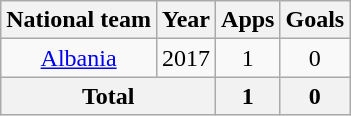<table class="wikitable" style="text-align:center">
<tr>
<th>National team</th>
<th>Year</th>
<th>Apps</th>
<th>Goals</th>
</tr>
<tr>
<td rowspan="1"><a href='#'>Albania</a></td>
<td>2017</td>
<td>1</td>
<td>0</td>
</tr>
<tr>
<th colspan="2">Total</th>
<th>1</th>
<th>0</th>
</tr>
</table>
